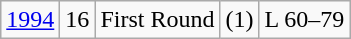<table class="wikitable" style="text-align:center;">
<tr>
<td><a href='#'>1994</a></td>
<td>16</td>
<td>First Round</td>
<td>(1) </td>
<td>L 60–79</td>
</tr>
</table>
